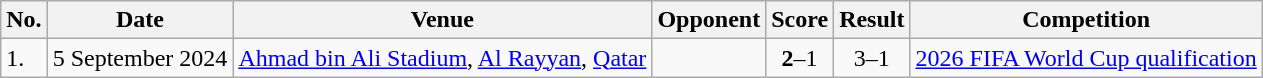<table class="wikitable">
<tr>
<th>No.</th>
<th>Date</th>
<th>Venue</th>
<th>Opponent</th>
<th>Score</th>
<th>Result</th>
<th>Competition</th>
</tr>
<tr>
<td>1.</td>
<td>5 September 2024</td>
<td><a href='#'>Ahmad bin Ali Stadium</a>, <a href='#'>Al Rayyan</a>, <a href='#'>Qatar</a></td>
<td></td>
<td align=center><strong>2</strong>–1</td>
<td align=center>3–1</td>
<td><a href='#'>2026 FIFA World Cup qualification</a></td>
</tr>
</table>
